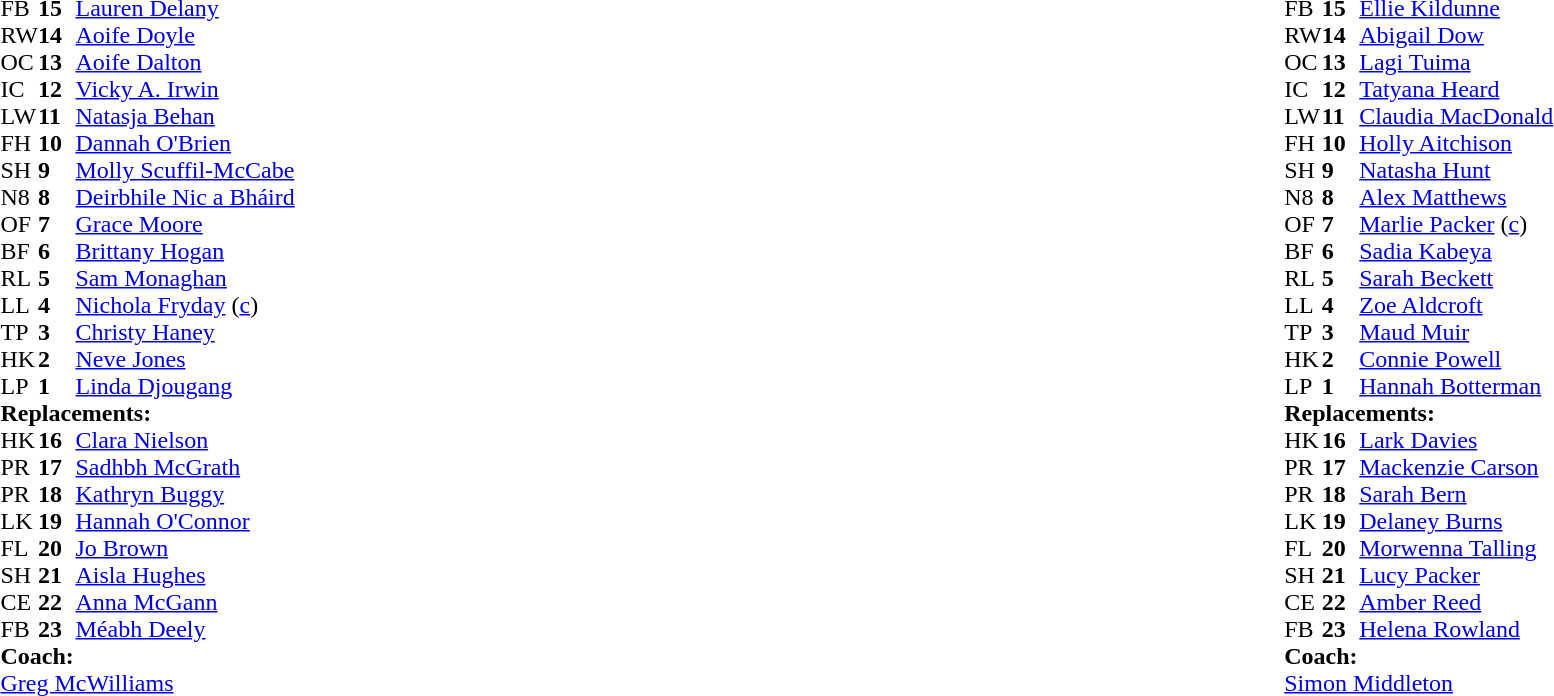<table style="width:100%">
<tr>
<td style="vertical-align:top; width:50%"><br><table cellspacing="0" cellpadding="0">
<tr>
<th width="25"></th>
<th width="25"></th>
</tr>
<tr>
<td>FB</td>
<td><strong>15</strong></td>
<td><a href='#'>Lauren Delany</a></td>
</tr>
<tr>
<td>RW</td>
<td><strong>14</strong></td>
<td><a href='#'>Aoife Doyle</a></td>
</tr>
<tr>
<td>OC</td>
<td><strong>13</strong></td>
<td><a href='#'>Aoife Dalton</a></td>
<td></td>
<td></td>
<td></td>
<td></td>
</tr>
<tr>
<td>IC</td>
<td><strong>12</strong></td>
<td><a href='#'>Vicky A. Irwin</a></td>
<td></td>
<td colspan=2></td>
</tr>
<tr>
<td>LW</td>
<td><strong>11</strong></td>
<td><a href='#'>Natasja Behan</a></td>
<td></td>
<td></td>
</tr>
<tr>
<td>FH</td>
<td><strong>10</strong></td>
<td><a href='#'>Dannah O'Brien</a></td>
</tr>
<tr>
<td>SH</td>
<td><strong>9</strong></td>
<td><a href='#'>Molly Scuffil-McCabe</a></td>
<td></td>
<td></td>
</tr>
<tr>
<td>N8</td>
<td><strong>8</strong></td>
<td><a href='#'>Deirbhile Nic a Bháird</a></td>
</tr>
<tr>
<td>OF</td>
<td><strong>7</strong></td>
<td><a href='#'>Grace Moore</a></td>
<td></td>
<td></td>
</tr>
<tr>
<td>BF</td>
<td><strong>6</strong></td>
<td><a href='#'>Brittany Hogan</a></td>
<td></td>
<td></td>
</tr>
<tr>
<td>RL</td>
<td><strong>5</strong></td>
<td><a href='#'>Sam Monaghan</a></td>
</tr>
<tr>
<td>LL</td>
<td><strong>4</strong></td>
<td><a href='#'>Nichola Fryday</a> (<a href='#'>c</a>)</td>
</tr>
<tr>
<td>TP</td>
<td><strong>3</strong></td>
<td><a href='#'>Christy Haney</a></td>
<td></td>
<td></td>
</tr>
<tr>
<td>HK</td>
<td><strong>2</strong></td>
<td><a href='#'>Neve Jones</a></td>
<td></td>
<td></td>
</tr>
<tr>
<td>LP</td>
<td><strong>1</strong></td>
<td><a href='#'>Linda Djougang</a></td>
<td></td>
<td></td>
</tr>
<tr>
<td colspan=3><strong>Replacements:</strong></td>
</tr>
<tr>
<td>HK</td>
<td><strong>16</strong></td>
<td><a href='#'>Clara Nielson</a></td>
<td></td>
<td></td>
</tr>
<tr>
<td>PR</td>
<td><strong>17</strong></td>
<td><a href='#'>Sadhbh McGrath</a></td>
<td></td>
<td></td>
</tr>
<tr>
<td>PR</td>
<td><strong>18</strong></td>
<td><a href='#'>Kathryn Buggy</a></td>
<td></td>
<td></td>
</tr>
<tr>
<td>LK</td>
<td><strong>19</strong></td>
<td><a href='#'>Hannah O'Connor</a></td>
<td></td>
<td></td>
</tr>
<tr>
<td>FL</td>
<td><strong>20</strong></td>
<td><a href='#'>Jo Brown</a></td>
<td></td>
<td></td>
</tr>
<tr>
<td>SH</td>
<td><strong>21</strong></td>
<td><a href='#'>Aisla Hughes</a></td>
<td></td>
<td></td>
</tr>
<tr>
<td>CE</td>
<td><strong>22</strong></td>
<td><a href='#'>Anna McGann</a></td>
<td></td>
<td></td>
<td></td>
<td></td>
</tr>
<tr>
<td>FB</td>
<td><strong>23</strong></td>
<td><a href='#'>Méabh Deely</a></td>
<td></td>
<td></td>
</tr>
<tr>
<td colspan=3><strong>Coach:</strong></td>
</tr>
<tr>
<td colspan="4"> <a href='#'>Greg McWilliams</a></td>
</tr>
</table>
</td>
<td style="vertical-align:top"></td>
<td style="vertical-align:top; width:50%"><br><table cellspacing="0" cellpadding="0" style="margin:auto">
<tr>
<th width="25"></th>
<th width="25"></th>
</tr>
<tr>
<td>FB</td>
<td><strong>15</strong></td>
<td><a href='#'>Ellie Kildunne</a></td>
</tr>
<tr>
<td>RW</td>
<td><strong>14</strong></td>
<td><a href='#'>Abigail Dow</a></td>
</tr>
<tr>
<td>OC</td>
<td><strong>13</strong></td>
<td><a href='#'>Lagi Tuima</a></td>
<td></td>
<td></td>
</tr>
<tr>
<td>IC</td>
<td><strong>12</strong></td>
<td><a href='#'>Tatyana Heard</a></td>
<td></td>
<td></td>
</tr>
<tr>
<td>LW</td>
<td><strong>11</strong></td>
<td><a href='#'>Claudia MacDonald</a></td>
</tr>
<tr>
<td>FH</td>
<td><strong>10</strong></td>
<td><a href='#'>Holly Aitchison</a></td>
</tr>
<tr>
<td>SH</td>
<td><strong>9</strong></td>
<td><a href='#'>Natasha Hunt</a></td>
<td></td>
<td></td>
</tr>
<tr>
<td>N8</td>
<td><strong>8</strong></td>
<td><a href='#'>Alex Matthews</a></td>
</tr>
<tr>
<td>OF</td>
<td><strong>7</strong></td>
<td><a href='#'>Marlie Packer</a> (<a href='#'>c</a>)</td>
<td></td>
<td></td>
</tr>
<tr>
<td>BF</td>
<td><strong>6</strong></td>
<td><a href='#'>Sadia Kabeya</a></td>
</tr>
<tr>
<td>RL</td>
<td><strong>5</strong></td>
<td><a href='#'>Sarah Beckett</a></td>
</tr>
<tr>
<td>LL</td>
<td><strong>4</strong></td>
<td><a href='#'>Zoe Aldcroft</a></td>
<td></td>
<td></td>
</tr>
<tr>
<td>TP</td>
<td><strong>3</strong></td>
<td><a href='#'>Maud Muir</a></td>
<td></td>
<td></td>
</tr>
<tr>
<td>HK</td>
<td><strong>2</strong></td>
<td><a href='#'>Connie Powell</a></td>
<td></td>
<td></td>
</tr>
<tr>
<td>LP</td>
<td><strong>1</strong></td>
<td><a href='#'>Hannah Botterman</a></td>
<td></td>
<td></td>
</tr>
<tr>
<td colspan=3><strong>Replacements:</strong></td>
</tr>
<tr>
<td>HK</td>
<td><strong>16</strong></td>
<td><a href='#'>Lark Davies</a></td>
<td></td>
<td></td>
</tr>
<tr>
<td>PR</td>
<td><strong>17</strong></td>
<td><a href='#'>Mackenzie Carson</a></td>
<td></td>
<td></td>
</tr>
<tr>
<td>PR</td>
<td><strong>18</strong></td>
<td><a href='#'>Sarah Bern</a></td>
<td></td>
<td></td>
</tr>
<tr>
<td>LK</td>
<td><strong>19</strong></td>
<td><a href='#'>Delaney Burns</a></td>
<td></td>
<td></td>
</tr>
<tr>
<td>FL</td>
<td><strong>20</strong></td>
<td><a href='#'>Morwenna Talling</a></td>
<td></td>
<td></td>
</tr>
<tr>
<td>SH</td>
<td><strong>21</strong></td>
<td><a href='#'>Lucy Packer</a></td>
<td></td>
<td></td>
</tr>
<tr>
<td>CE</td>
<td><strong>22</strong></td>
<td><a href='#'>Amber Reed</a></td>
<td></td>
<td></td>
</tr>
<tr>
<td>FB</td>
<td><strong>23</strong></td>
<td><a href='#'>Helena Rowland</a></td>
<td></td>
<td></td>
</tr>
<tr>
<td colspan=3><strong>Coach:</strong></td>
</tr>
<tr>
<td colspan="4"> <a href='#'>Simon Middleton</a></td>
</tr>
</table>
</td>
</tr>
</table>
